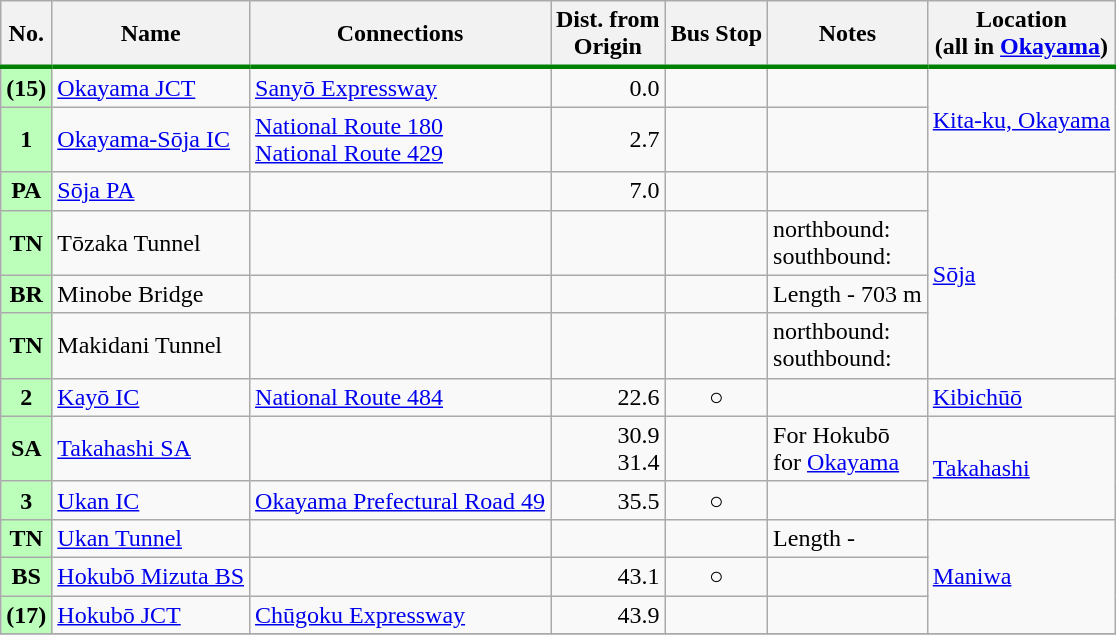<table table class="wikitable">
<tr>
<th style="border-bottom:3px solid green;">No.</th>
<th style="border-bottom:3px solid green;">Name</th>
<th style="border-bottom:3px solid green;">Connections</th>
<th style="border-bottom:3px solid green;">Dist. from<br>Origin</th>
<th style="border-bottom:3px solid green;">Bus Stop</th>
<th style="border-bottom:3px solid green;">Notes</th>
<th colspan="2" style="border-bottom:3px solid green;">Location<br>(all in <a href='#'>Okayama</a>)</th>
</tr>
<tr>
<th style="background:#bfb;">(15)</th>
<td><a href='#'>Okayama JCT</a></td>
<td> <a href='#'>Sanyō Expressway</a></td>
<td style="text-align:right;">0.0</td>
<td style="text-align:center;"></td>
<td></td>
<td rowspan="2"><a href='#'>Kita-ku, Okayama</a></td>
</tr>
<tr>
<th style="background-color:#BFB;">1</th>
<td><a href='#'>Okayama-Sōja IC</a></td>
<td> <a href='#'>National Route 180</a><br> <a href='#'>National Route 429</a></td>
<td style="text-align:right;">2.7</td>
<td style="text-align:center;"></td>
<td></td>
</tr>
<tr>
<th style="background-color:#BFB;">PA</th>
<td><a href='#'>Sōja PA</a></td>
<td></td>
<td style="text-align:right;">7.0</td>
<td style="text-align:center;"></td>
<td></td>
<td rowspan="4"><a href='#'>Sōja</a></td>
</tr>
<tr>
<th style="background-color:#BFB;">TN</th>
<td>Tōzaka Tunnel</td>
<td></td>
<td style="text-align:right;"></td>
<td style="text-align:center;"></td>
<td>northbound: <br>southbound: </td>
</tr>
<tr>
<th style="background-color:#BFB;">BR</th>
<td>Minobe Bridge</td>
<td></td>
<td style="text-align:right;"></td>
<td style="text-align:center;"></td>
<td>Length - 703 m</td>
</tr>
<tr>
<th style="background-color:#BFB;">TN</th>
<td>Makidani Tunnel</td>
<td></td>
<td style="text-align:right;"></td>
<td style="text-align:center;"></td>
<td>northbound: <br>southbound: </td>
</tr>
<tr>
<th style="background-color:#BFB;">2</th>
<td><a href='#'>Kayō IC</a></td>
<td> <a href='#'>National Route 484</a></td>
<td style="text-align:right;">22.6</td>
<td style="text-align:center;">○</td>
<td></td>
<td><a href='#'>Kibichūō</a></td>
</tr>
<tr>
<th style="background-color:#bfb;">SA</th>
<td><a href='#'>Takahashi SA</a></td>
<td></td>
<td style="text-align:right;">30.9<br>31.4</td>
<td style="text-align:center;"></td>
<td>For Hokubō<br>for <a href='#'>Okayama</a></td>
<td rowspan="3"><a href='#'>Takahashi</a></td>
</tr>
<tr>
<th style="background:#bfb;">3</th>
<td><a href='#'>Ukan IC</a></td>
<td><a href='#'>Okayama Prefectural Road 49</a></td>
<td style="text-align:right;">35.5</td>
<td style="text-align:center;">○</td>
<td></td>
</tr>
<tr>
<th rowspan="2" style="background-color:#BFB;">TN</th>
<td rowspan="2"><a href='#'>Ukan Tunnel</a></td>
<td rowspan="2" style="text-align:center;"></td>
<td rowspan="2"></td>
<td rowspan="2"></td>
<td rowspan="2">Length - </td>
</tr>
<tr>
<td rowspan="3"><a href='#'>Maniwa</a></td>
</tr>
<tr>
<th style="background-color:#bfb;">BS</th>
<td><a href='#'>Hokubō Mizuta BS</a></td>
<td></td>
<td style="text-align:right;">43.1</td>
<td style="text-align:center;">○</td>
<td></td>
</tr>
<tr>
<th style="background:#bfb;">(17)</th>
<td><a href='#'>Hokubō JCT</a></td>
<td> <a href='#'>Chūgoku Expressway</a></td>
<td style="text-align:right;">43.9</td>
<td style="text-align:center;"></td>
<td></td>
</tr>
<tr>
</tr>
</table>
